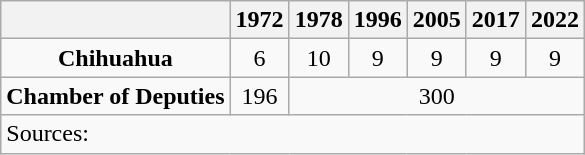<table class="wikitable mw-collapsible" style="text-align: center">
<tr>
<th></th>
<th>1972</th>
<th>1978</th>
<th>1996</th>
<th>2005</th>
<th>2017</th>
<th>2022</th>
</tr>
<tr>
<td><strong>Chihuahua</strong></td>
<td>6</td>
<td>10</td>
<td>9</td>
<td>9</td>
<td>9</td>
<td>9</td>
</tr>
<tr>
<td><strong>Chamber of Deputies</strong></td>
<td>196</td>
<td colspan=5>300</td>
</tr>
<tr>
<td colspan=7 style="text-align: left">Sources: </td>
</tr>
</table>
